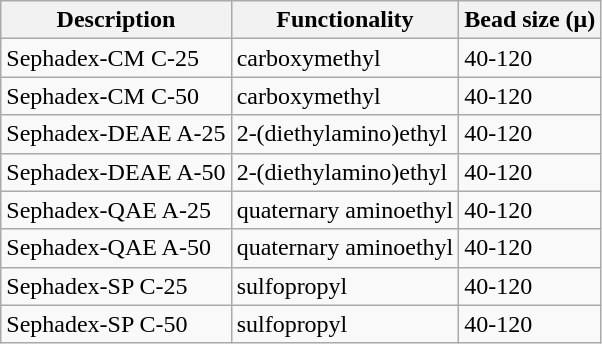<table class="wikitable">
<tr>
<th><strong>Description</strong></th>
<th><strong>Functionality</strong></th>
<th><strong>Bead size (μ)</strong></th>
</tr>
<tr>
<td>Sephadex-CM C-25</td>
<td>carboxymethyl</td>
<td>40-120</td>
</tr>
<tr>
<td>Sephadex-CM C-50</td>
<td>carboxymethyl</td>
<td>40-120</td>
</tr>
<tr>
<td>Sephadex-DEAE A-25</td>
<td>2-(diethylamino)ethyl</td>
<td>40-120</td>
</tr>
<tr>
<td>Sephadex-DEAE A-50</td>
<td>2-(diethylamino)ethyl</td>
<td>40-120</td>
</tr>
<tr>
<td>Sephadex-QAE A-25</td>
<td>quaternary aminoethyl</td>
<td>40-120</td>
</tr>
<tr>
<td>Sephadex-QAE A-50</td>
<td>quaternary aminoethyl</td>
<td>40-120</td>
</tr>
<tr>
<td>Sephadex-SP C-25</td>
<td>sulfopropyl</td>
<td>40-120</td>
</tr>
<tr>
<td>Sephadex-SP C-50</td>
<td>sulfopropyl</td>
<td>40-120</td>
</tr>
</table>
